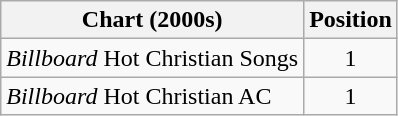<table class="wikitable">
<tr>
<th>Chart (2000s)</th>
<th>Position</th>
</tr>
<tr>
<td><em>Billboard</em> Hot Christian Songs</td>
<td align="center">1</td>
</tr>
<tr>
<td><em>Billboard</em> Hot Christian AC</td>
<td align="center">1</td>
</tr>
</table>
